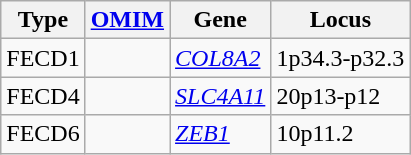<table class="wikitable">
<tr>
<th>Type</th>
<th><a href='#'>OMIM</a></th>
<th>Gene</th>
<th>Locus</th>
</tr>
<tr>
<td>FECD1</td>
<td></td>
<td><em><a href='#'>COL8A2</a></em></td>
<td>1p34.3-p32.3</td>
</tr>
<tr>
<td>FECD4</td>
<td></td>
<td><em><a href='#'>SLC4A11</a></em></td>
<td>20p13-p12</td>
</tr>
<tr>
<td>FECD6</td>
<td></td>
<td><em><a href='#'>ZEB1</a></em></td>
<td>10p11.2</td>
</tr>
</table>
